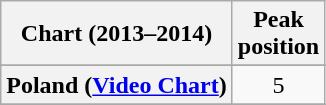<table class="wikitable sortable plainrowheaders">
<tr>
<th scope="col">Chart (2013–2014)</th>
<th scope="col">Peak<br>position</th>
</tr>
<tr>
</tr>
<tr>
</tr>
<tr>
</tr>
<tr>
</tr>
<tr>
<th scope="row">Poland (<a href='#'>Video Chart</a>)</th>
<td align=center>5</td>
</tr>
<tr>
</tr>
<tr>
</tr>
<tr>
</tr>
<tr>
</tr>
</table>
